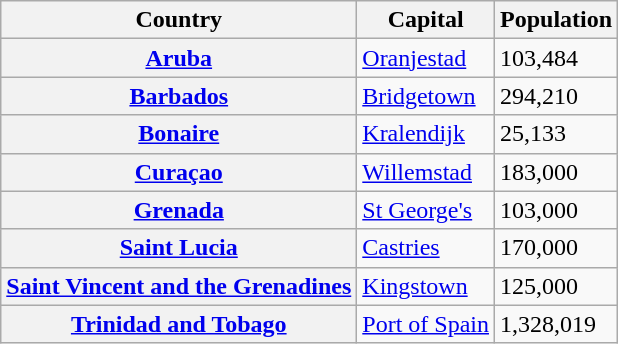<table class="wikitable plainrowheaders">
<tr>
<th scope="col">Country</th>
<th scope="col">Capital</th>
<th scope="col">Population</th>
</tr>
<tr>
<th scope="row"><a href='#'>Aruba</a></th>
<td><a href='#'>Oranjestad</a></td>
<td>103,484</td>
</tr>
<tr>
<th scope="row"><a href='#'>Barbados</a></th>
<td><a href='#'>Bridgetown</a></td>
<td>294,210</td>
</tr>
<tr>
<th scope="row"><a href='#'>Bonaire</a></th>
<td><a href='#'>Kralendijk</a></td>
<td>25,133</td>
</tr>
<tr>
<th scope="row"><a href='#'>Curaçao</a></th>
<td><a href='#'>Willemstad</a></td>
<td>183,000</td>
</tr>
<tr>
<th scope="row"><a href='#'>Grenada</a></th>
<td><a href='#'>St George's</a></td>
<td>103,000</td>
</tr>
<tr>
<th scope="row"><a href='#'>Saint Lucia</a></th>
<td><a href='#'>Castries</a></td>
<td>170,000</td>
</tr>
<tr>
<th scope="row"><a href='#'>Saint Vincent and the Grenadines</a></th>
<td><a href='#'>Kingstown</a></td>
<td>125,000</td>
</tr>
<tr>
<th scope="row"><a href='#'>Trinidad and Tobago</a></th>
<td><a href='#'>Port of Spain</a></td>
<td>1,328,019</td>
</tr>
</table>
